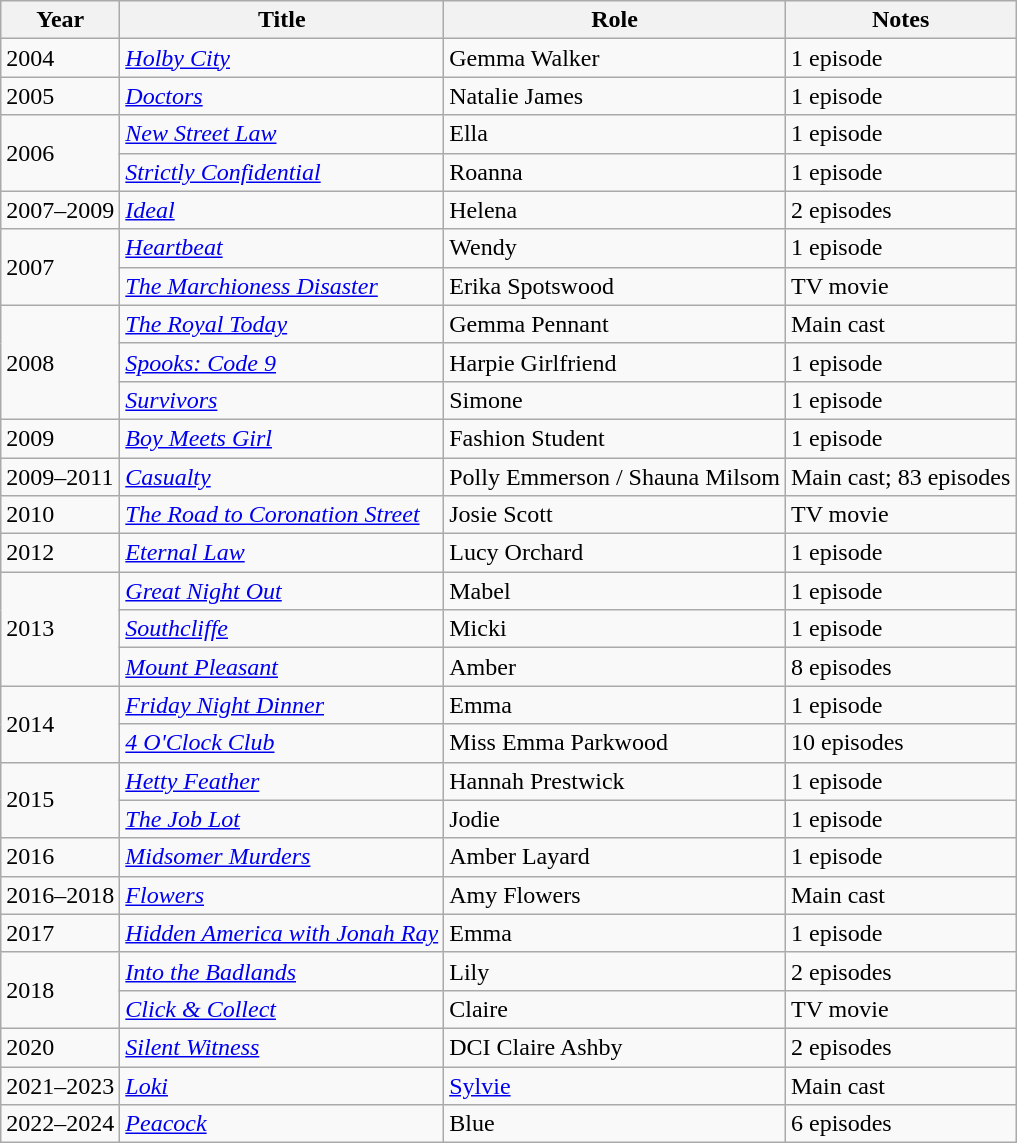<table class="wikitable sortable">
<tr>
<th>Year</th>
<th>Title</th>
<th>Role</th>
<th class=unsortable>Notes</th>
</tr>
<tr>
<td>2004</td>
<td><em><a href='#'>Holby City</a></em></td>
<td>Gemma Walker</td>
<td>1 episode</td>
</tr>
<tr>
<td>2005</td>
<td><em><a href='#'>Doctors</a></em></td>
<td>Natalie James</td>
<td>1 episode</td>
</tr>
<tr>
<td rowspan="2">2006</td>
<td><em><a href='#'>New Street Law</a></em></td>
<td>Ella</td>
<td>1 episode</td>
</tr>
<tr>
<td><em><a href='#'>Strictly Confidential</a></em></td>
<td>Roanna</td>
<td>1 episode</td>
</tr>
<tr>
<td>2007–2009</td>
<td><em><a href='#'>Ideal</a></em></td>
<td>Helena</td>
<td>2 episodes</td>
</tr>
<tr>
<td rowspan="2">2007</td>
<td><em><a href='#'>Heartbeat</a></em></td>
<td>Wendy</td>
<td>1 episode</td>
</tr>
<tr>
<td><em><a href='#'>The Marchioness Disaster</a></em></td>
<td>Erika Spotswood</td>
<td>TV movie</td>
</tr>
<tr>
<td rowspan="3">2008</td>
<td><em><a href='#'>The Royal Today</a></em></td>
<td>Gemma Pennant</td>
<td>Main cast</td>
</tr>
<tr>
<td><em><a href='#'>Spooks: Code 9</a></em></td>
<td>Harpie Girlfriend</td>
<td>1 episode</td>
</tr>
<tr>
<td><em><a href='#'>Survivors</a></em></td>
<td>Simone</td>
<td>1 episode</td>
</tr>
<tr>
<td>2009</td>
<td><em><a href='#'>Boy Meets Girl</a></em></td>
<td>Fashion Student</td>
<td>1 episode</td>
</tr>
<tr>
<td>2009–2011</td>
<td><em><a href='#'>Casualty</a></em></td>
<td>Polly Emmerson / Shauna Milsom</td>
<td>Main cast; 83 episodes</td>
</tr>
<tr>
<td>2010</td>
<td><em><a href='#'>The Road to Coronation Street</a></em></td>
<td>Josie Scott</td>
<td>TV movie</td>
</tr>
<tr>
<td>2012</td>
<td><em><a href='#'>Eternal Law</a></em></td>
<td>Lucy Orchard</td>
<td>1 episode</td>
</tr>
<tr>
<td rowspan="3">2013</td>
<td><em><a href='#'>Great Night Out</a></em></td>
<td>Mabel</td>
<td>1 episode</td>
</tr>
<tr>
<td><em><a href='#'>Southcliffe</a></em></td>
<td>Micki</td>
<td>1 episode</td>
</tr>
<tr>
<td><em><a href='#'>Mount Pleasant</a></em></td>
<td>Amber</td>
<td>8 episodes</td>
</tr>
<tr>
<td rowspan="2">2014</td>
<td><em><a href='#'>Friday Night Dinner</a></em></td>
<td>Emma</td>
<td>1 episode</td>
</tr>
<tr>
<td><em><a href='#'>4 O'Clock Club</a></em></td>
<td>Miss Emma Parkwood</td>
<td>10 episodes</td>
</tr>
<tr>
<td rowspan="2">2015</td>
<td><em><a href='#'>Hetty Feather</a></em></td>
<td>Hannah Prestwick</td>
<td>1 episode</td>
</tr>
<tr>
<td><em><a href='#'>The Job Lot</a></em></td>
<td>Jodie</td>
<td>1 episode</td>
</tr>
<tr>
<td>2016</td>
<td><em><a href='#'>Midsomer Murders</a></em></td>
<td>Amber Layard</td>
<td>1 episode</td>
</tr>
<tr>
<td>2016–2018</td>
<td><em><a href='#'>Flowers</a></em></td>
<td>Amy Flowers</td>
<td>Main cast</td>
</tr>
<tr>
<td>2017</td>
<td><em><a href='#'>Hidden America with Jonah Ray</a></em></td>
<td>Emma</td>
<td>1 episode</td>
</tr>
<tr>
<td rowspan="2">2018</td>
<td><em><a href='#'>Into the Badlands</a></em></td>
<td>Lily</td>
<td>2 episodes</td>
</tr>
<tr>
<td><em><a href='#'>Click & Collect</a></em></td>
<td>Claire</td>
<td>TV movie</td>
</tr>
<tr>
<td>2020</td>
<td><em><a href='#'>Silent Witness</a></em></td>
<td>DCI Claire Ashby</td>
<td>2 episodes</td>
</tr>
<tr>
<td>2021–2023</td>
<td><em><a href='#'>Loki</a></em></td>
<td><a href='#'>Sylvie</a></td>
<td>Main cast</td>
</tr>
<tr>
<td>2022–2024</td>
<td><em><a href='#'>Peacock</a></em></td>
<td>Blue</td>
<td>6 episodes</td>
</tr>
</table>
